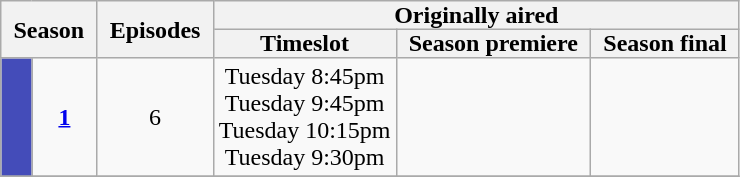<table class="wikitable">
<tr>
<th scope="col" colspan="2" rowspan="2" style="padding:0 8px;">Season</th>
<th scope="col" rowspan="2" style="padding:0 8px;">Episodes</th>
<th scope="col" colspan="3" style="padding:0 8px;">Originally aired</th>
</tr>
<tr>
<th scope="col" style="padding:0 8px;">Timeslot</th>
<th scope="col" style="padding:0 8px;">Season premiere</th>
<th scope="col" style="padding:0 8px;">Season final</th>
</tr>
<tr>
<td style="background:#444cb9; height:5px;"></td>
<td style="text-align:center;"><strong><a href='#'>1</a></strong></td>
<td style="text-align:center;">6</td>
<td style="text-align:center;">Tuesday 8:45pm <br>Tuesday 9:45pm <br>Tuesday 10:15pm <br>Tuesday 9:30pm </td>
<td style="text-align:center;"></td>
<td style="text-align:center;"></td>
</tr>
<tr>
</tr>
</table>
